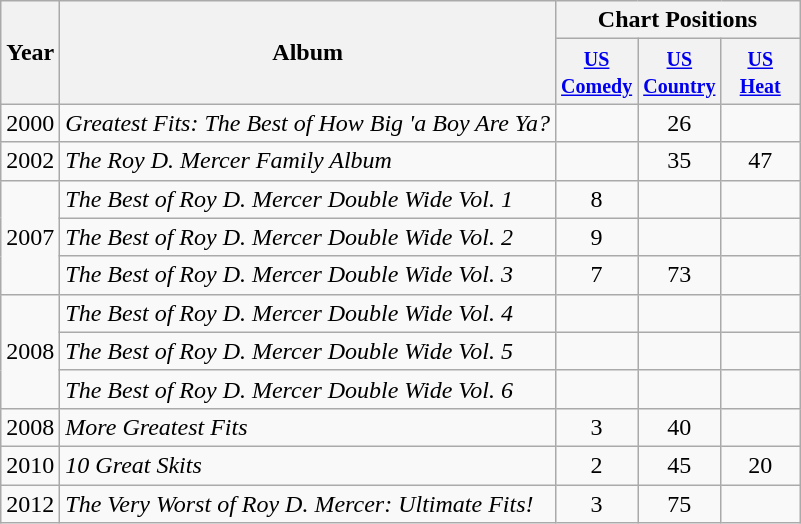<table class="wikitable">
<tr>
<th rowspan="2">Year</th>
<th rowspan="2">Album</th>
<th colspan="3">Chart Positions</th>
</tr>
<tr>
<th width="45"><small><a href='#'>US Comedy</a></small></th>
<th width="45"><small><a href='#'>US Country</a></small></th>
<th width="45"><small><a href='#'>US Heat</a></small></th>
</tr>
<tr>
<td>2000</td>
<td><em>Greatest Fits: The Best of How Big 'a Boy Are Ya?</em></td>
<td align="center"></td>
<td align="center">26</td>
<td align="center"></td>
</tr>
<tr>
<td>2002</td>
<td><em>The Roy D. Mercer Family Album</em></td>
<td align="center"></td>
<td align="center">35</td>
<td align="center">47</td>
</tr>
<tr>
<td rowspan="3">2007</td>
<td><em>The Best of Roy D. Mercer Double Wide Vol. 1</em></td>
<td align="center">8</td>
<td align="center"></td>
<td align="center"></td>
</tr>
<tr>
<td><em>The Best of Roy D. Mercer Double Wide Vol. 2</em></td>
<td align="center">9</td>
<td align="center"></td>
<td align="center"></td>
</tr>
<tr>
<td><em>The Best of Roy D. Mercer Double Wide Vol. 3</em></td>
<td align="center">7</td>
<td align="center">73</td>
<td align="center"></td>
</tr>
<tr>
<td rowspan="3">2008</td>
<td><em>The Best of Roy D. Mercer Double Wide Vol. 4</em></td>
<td align="center"></td>
<td align="center"></td>
<td align="center"></td>
</tr>
<tr>
<td><em>The Best of Roy D. Mercer Double Wide Vol. 5</em></td>
<td align="center"></td>
<td align="center"></td>
<td align="center"></td>
</tr>
<tr>
<td><em>The Best of Roy D. Mercer Double Wide Vol. 6</em></td>
<td align="center"></td>
<td align="center"></td>
<td align="center"></td>
</tr>
<tr>
<td>2008</td>
<td><em>More Greatest Fits</em></td>
<td align="center">3</td>
<td align="center">40</td>
<td align="center"></td>
</tr>
<tr>
<td>2010</td>
<td><em>10 Great Skits</em></td>
<td align="center">2</td>
<td align="center">45</td>
<td align="center">20</td>
</tr>
<tr>
<td>2012</td>
<td><em>The Very Worst of Roy D. Mercer: Ultimate Fits!</em></td>
<td align="center">3</td>
<td align="center">75</td>
<td align="center"></td>
</tr>
</table>
